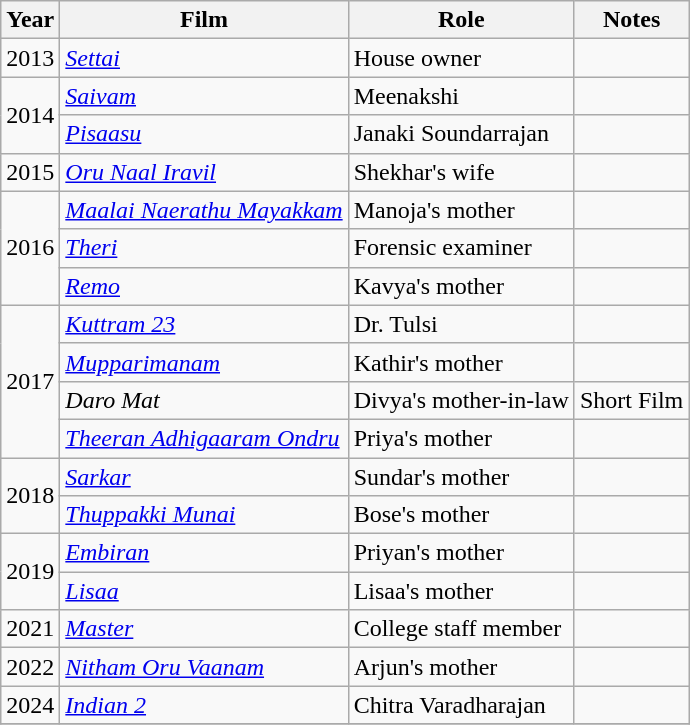<table class="wikitable sortable">
<tr>
<th>Year</th>
<th>Film</th>
<th>Role</th>
<th>Notes</th>
</tr>
<tr>
<td>2013</td>
<td><em><a href='#'>Settai</a></em></td>
<td>House owner</td>
<td></td>
</tr>
<tr>
<td rowspan="2">2014</td>
<td><em><a href='#'>Saivam</a></em></td>
<td>Meenakshi</td>
<td></td>
</tr>
<tr>
<td><em><a href='#'>Pisaasu</a></em></td>
<td>Janaki Soundarrajan</td>
<td></td>
</tr>
<tr>
<td>2015</td>
<td><em><a href='#'>Oru Naal Iravil</a></em></td>
<td>Shekhar's wife</td>
<td></td>
</tr>
<tr>
<td rowspan="3">2016</td>
<td><em><a href='#'>Maalai Naerathu Mayakkam</a></em></td>
<td>Manoja's mother</td>
<td></td>
</tr>
<tr>
<td><em><a href='#'>Theri</a></em></td>
<td>Forensic examiner</td>
<td></td>
</tr>
<tr>
<td><em><a href='#'>Remo</a></em></td>
<td>Kavya's mother</td>
<td></td>
</tr>
<tr>
<td rowspan="4">2017</td>
<td><em><a href='#'>Kuttram 23</a></em></td>
<td>Dr. Tulsi</td>
<td></td>
</tr>
<tr>
<td><em><a href='#'>Mupparimanam</a></em></td>
<td>Kathir's mother</td>
<td></td>
</tr>
<tr>
<td><em>Daro Mat</em></td>
<td>Divya's mother-in-law</td>
<td>Short Film</td>
</tr>
<tr>
<td><em><a href='#'>Theeran Adhigaaram Ondru</a></em></td>
<td>Priya's mother</td>
<td></td>
</tr>
<tr>
<td rowspan="2">2018</td>
<td><em><a href='#'>Sarkar</a></em></td>
<td>Sundar's mother</td>
<td></td>
</tr>
<tr>
<td><em><a href='#'>Thuppakki Munai</a></em></td>
<td>Bose's mother</td>
<td></td>
</tr>
<tr>
<td rowspan="2">2019</td>
<td><em><a href='#'>Embiran</a></em></td>
<td>Priyan's mother</td>
<td></td>
</tr>
<tr>
<td><em><a href='#'>Lisaa</a></em></td>
<td>Lisaa's mother</td>
<td></td>
</tr>
<tr>
<td>2021</td>
<td><em><a href='#'>Master</a></em></td>
<td>College staff member</td>
<td></td>
</tr>
<tr>
<td>2022</td>
<td><em><a href='#'>Nitham Oru Vaanam</a></em></td>
<td>Arjun's mother</td>
<td></td>
</tr>
<tr>
<td>2024</td>
<td><em><a href='#'>Indian 2</a></em></td>
<td>Chitra Varadharajan</td>
<td></td>
</tr>
<tr>
</tr>
</table>
